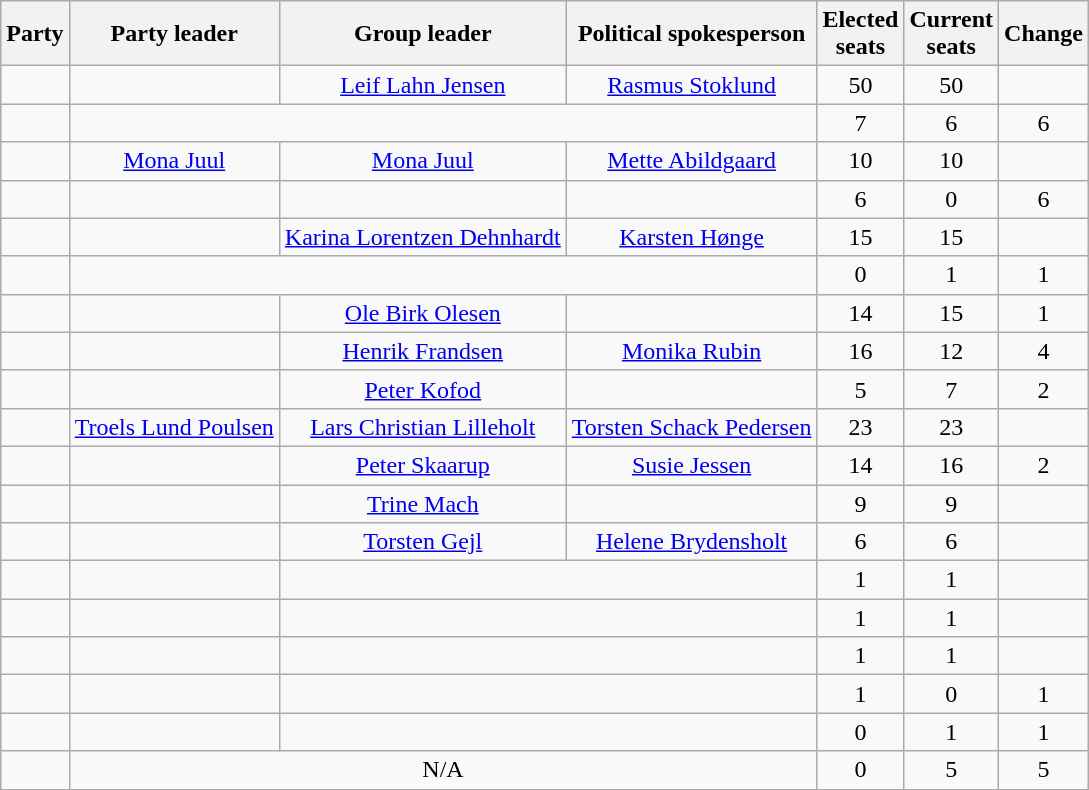<table class="wikitable sortable" style="text-align: center;">
<tr>
<th>Party</th>
<th>Party leader</th>
<th>Group leader</th>
<th>Political spokesperson</th>
<th>Elected<br>seats</th>
<th>Current<br>seats</th>
<th>Change</th>
</tr>
<tr>
<td data-sort-value="A" style="text-align: left;"></td>
<td></td>
<td><a href='#'>Leif Lahn Jensen</a></td>
<td><a href='#'>Rasmus Stoklund</a></td>
<td>50</td>
<td>50</td>
<td data-sort-value="0"></td>
</tr>
<tr>
<td data-sort-value="B" style="text-align: left;"></td>
<td colspan="3"></td>
<td>7</td>
<td>6</td>
<td data-sort-value="-1"> 6</td>
</tr>
<tr>
<td data-sort-value="C" style="text-align: left;"></td>
<td><a href='#'>Mona Juul</a></td>
<td><a href='#'>Mona Juul</a></td>
<td><a href='#'>Mette Abildgaard</a></td>
<td>10</td>
<td>10</td>
<td data-sort-value="0"></td>
</tr>
<tr>
<td data-sort-value="D" style="text-align: left;"></td>
<td></td>
<td></td>
<td></td>
<td>6</td>
<td>0</td>
<td data-sort-value="-3"> 6</td>
</tr>
<tr>
<td data-sort-value="F" style="text-align: left;"></td>
<td></td>
<td><a href='#'>Karina Lorentzen Dehnhardt</a></td>
<td><a href='#'>Karsten Hønge</a></td>
<td>15</td>
<td>15</td>
<td data-sort-value="0"></td>
</tr>
<tr>
<td data-sort-value="ZB" style="text-align: left;"></td>
<td colspan="3"></td>
<td>0</td>
<td>1</td>
<td data-sort-value="0"> 1</td>
</tr>
<tr>
<td data-sort-value="I" style="text-align: left;"></td>
<td></td>
<td><a href='#'>Ole Birk Olesen</a></td>
<td></td>
<td>14</td>
<td>15</td>
<td data-sort-value="+1"> 1</td>
</tr>
<tr>
<td data-sort-value="M" style="text-align: left;"></td>
<td></td>
<td><a href='#'>Henrik Frandsen</a></td>
<td><a href='#'>Monika Rubin</a></td>
<td>16</td>
<td>12</td>
<td data-sort-value="0"> 4</td>
</tr>
<tr>
<td data-sort-value="O" style="text-align: left;"></td>
<td></td>
<td><a href='#'>Peter Kofod</a></td>
<td></td>
<td>5</td>
<td>7</td>
<td data-sort-value="+2"> 2</td>
</tr>
<tr>
<td data-sort-value="V" style="text-align: left;"></td>
<td><a href='#'>Troels Lund Poulsen</a></td>
<td><a href='#'>Lars Christian Lilleholt</a></td>
<td><a href='#'>Torsten Schack Pedersen</a></td>
<td>23</td>
<td>23</td>
<td data-sort-value="0"></td>
</tr>
<tr>
<td data-sorter-value="Æ" style="text-align: left;"></td>
<td></td>
<td><a href='#'>Peter Skaarup</a></td>
<td><a href='#'>Susie Jessen</a></td>
<td>14</td>
<td>16</td>
<td data-sort-value="0"> 2</td>
</tr>
<tr>
<td data-sort-value="ZA" style="text-align: left;"></td>
<td></td>
<td><a href='#'>Trine Mach</a></td>
<td></td>
<td>9</td>
<td>9</td>
<td data-sort-value="0"></td>
</tr>
<tr>
<td data-sort-value="ZB" style="text-align: left;"></td>
<td></td>
<td><a href='#'>Torsten Gejl</a></td>
<td><a href='#'>Helene Brydensholt</a></td>
<td>6</td>
<td>6</td>
<td data-sort-value="0"></td>
</tr>
<tr>
<td data-sort-value="JF" style="text-align: left;"></td>
<td></td>
<td colspan="2"></td>
<td>1</td>
<td>1</td>
<td data-sort-value="0"></td>
</tr>
<tr>
<td data-sort-value="SP" style="text-align: left;"></td>
<td></td>
<td colspan="2"></td>
<td>1</td>
<td>1</td>
<td data-sort-value="0"></td>
</tr>
<tr>
<td data-sort-value="IA" style="text-align: left;"></td>
<td></td>
<td colspan="2"></td>
<td>1</td>
<td>1</td>
<td data-sort-value="0"></td>
</tr>
<tr>
<td data-sort-value="SI" style="text-align: left;"></td>
<td></td>
<td colspan="2"></td>
<td>1</td>
<td>0</td>
<td data-sort-value="0"> 1</td>
</tr>
<tr>
<td data-sort-value="NA" style="text-align: left;"></td>
<td></td>
<td colspan="2"></td>
<td>0</td>
<td>1</td>
<td data-sort-value="0"> 1</td>
</tr>
<tr>
<td data-sort-value="ZZZZ" style="text-align: left;"></td>
<td colspan="3">N/A</td>
<td>0</td>
<td>5</td>
<td data-sort-value="1"> 5</td>
</tr>
</table>
